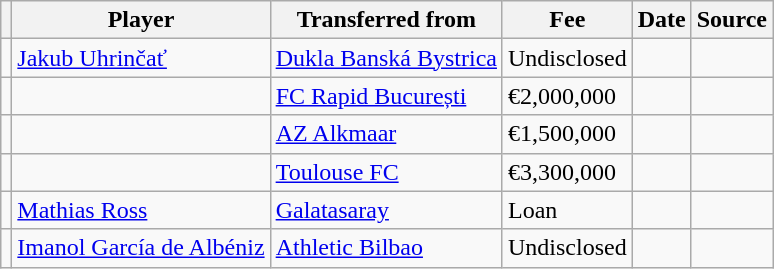<table class="wikitable plainrowheaders sortable">
<tr>
<th></th>
<th scope="col">Player</th>
<th>Transferred from</th>
<th style="width: 65px;">Fee</th>
<th scope="col">Date</th>
<th scope="col">Source</th>
</tr>
<tr>
<td align="center"></td>
<td> <a href='#'>Jakub Uhrinčať</a></td>
<td> <a href='#'>Dukla Banská Bystrica</a></td>
<td>Undisclosed</td>
<td></td>
<td></td>
</tr>
<tr>
<td align="center"></td>
<td></td>
<td> <a href='#'>FC Rapid București</a></td>
<td>€2,000,000</td>
<td></td>
<td></td>
</tr>
<tr>
<td align="center"></td>
<td></td>
<td> <a href='#'>AZ Alkmaar</a></td>
<td>€1,500,000</td>
<td></td>
<td></td>
</tr>
<tr>
<td align="center"></td>
<td></td>
<td> <a href='#'>Toulouse FC</a></td>
<td>€3,300,000</td>
<td></td>
<td></td>
</tr>
<tr>
<td align="center"></td>
<td> <a href='#'>Mathias Ross</a></td>
<td> <a href='#'>Galatasaray</a></td>
<td>Loan</td>
<td></td>
<td></td>
</tr>
<tr>
<td align="center"></td>
<td> <a href='#'>Imanol García de Albéniz</a></td>
<td> <a href='#'>Athletic Bilbao</a></td>
<td>Undisclosed</td>
<td></td>
<td></td>
</tr>
</table>
